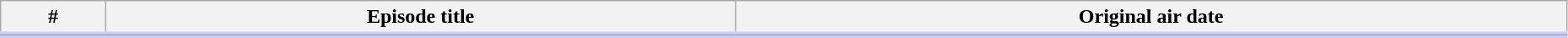<table class="wikitable" width="98%" style="background:#FFF;">
<tr style="border-bottom:5px solid #CCF">
<th>#</th>
<th>Episode title</th>
<th>Original air date</th>
</tr>
<tr>
</tr>
</table>
